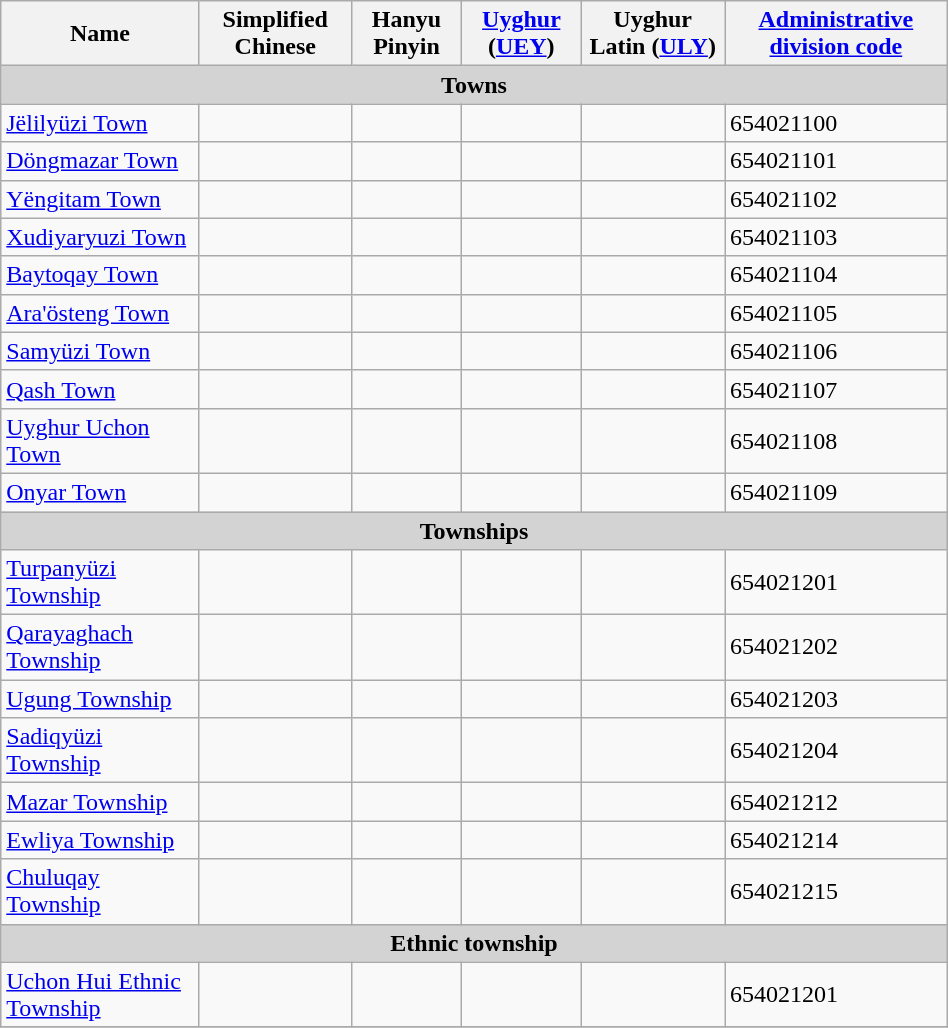<table class="wikitable" align="center" style="width:50%; border="1">
<tr>
<th>Name</th>
<th>Simplified Chinese</th>
<th>Hanyu Pinyin</th>
<th><a href='#'>Uyghur</a> (<a href='#'>UEY</a>)</th>
<th>Uyghur Latin (<a href='#'>ULY</a>)</th>
<th><a href='#'>Administrative division code</a></th>
</tr>
<tr>
<td colspan="7"  style="text-align:center; background:#d3d3d3;"><strong>Towns</strong></td>
</tr>
<tr --------->
<td><a href='#'>Jëlilyüzi Town</a></td>
<td></td>
<td></td>
<td></td>
<td></td>
<td>654021100</td>
</tr>
<tr>
<td><a href='#'>Döngmazar Town</a></td>
<td></td>
<td></td>
<td></td>
<td></td>
<td>654021101</td>
</tr>
<tr>
<td><a href='#'>Yëngitam Town</a></td>
<td></td>
<td></td>
<td></td>
<td></td>
<td>654021102</td>
</tr>
<tr>
<td><a href='#'>Xudiyaryuzi Town</a></td>
<td></td>
<td></td>
<td></td>
<td></td>
<td>654021103</td>
</tr>
<tr>
<td><a href='#'>Baytoqay Town</a></td>
<td></td>
<td></td>
<td></td>
<td></td>
<td>654021104</td>
</tr>
<tr>
<td><a href='#'>Ara'östeng Town</a></td>
<td></td>
<td></td>
<td></td>
<td></td>
<td>654021105</td>
</tr>
<tr>
<td><a href='#'>Samyüzi Town</a></td>
<td></td>
<td></td>
<td></td>
<td></td>
<td>654021106</td>
</tr>
<tr>
<td><a href='#'>Qash Town</a></td>
<td></td>
<td></td>
<td></td>
<td></td>
<td>654021107</td>
</tr>
<tr>
<td><a href='#'>Uyghur Uchon Town</a></td>
<td></td>
<td></td>
<td></td>
<td></td>
<td>654021108</td>
</tr>
<tr>
<td><a href='#'>Onyar Town</a></td>
<td></td>
<td></td>
<td></td>
<td></td>
<td>654021109</td>
</tr>
<tr>
<td colspan="7"  style="text-align:center; background:#d3d3d3;"><strong>Townships</strong></td>
</tr>
<tr --------->
<td><a href='#'>Turpanyüzi Township</a></td>
<td></td>
<td></td>
<td></td>
<td></td>
<td>654021201</td>
</tr>
<tr>
<td><a href='#'>Qarayaghach Township</a></td>
<td></td>
<td></td>
<td></td>
<td></td>
<td>654021202</td>
</tr>
<tr>
<td><a href='#'>Ugung Township</a></td>
<td></td>
<td></td>
<td></td>
<td></td>
<td>654021203</td>
</tr>
<tr>
<td><a href='#'>Sadiqyüzi Township</a></td>
<td></td>
<td></td>
<td></td>
<td></td>
<td>654021204</td>
</tr>
<tr>
<td><a href='#'>Mazar Township</a></td>
<td></td>
<td></td>
<td></td>
<td></td>
<td>654021212</td>
</tr>
<tr>
<td><a href='#'>Ewliya Township</a></td>
<td></td>
<td></td>
<td></td>
<td></td>
<td>654021214</td>
</tr>
<tr>
<td><a href='#'>Chuluqay Township</a></td>
<td></td>
<td></td>
<td></td>
<td></td>
<td>654021215</td>
</tr>
<tr>
<td colspan="7"  style="text-align:center; background:#d3d3d3;"><strong>Ethnic township</strong></td>
</tr>
<tr --------->
<td><a href='#'>Uchon Hui Ethnic Township</a></td>
<td></td>
<td></td>
<td></td>
<td></td>
<td>654021201</td>
</tr>
<tr>
</tr>
</table>
